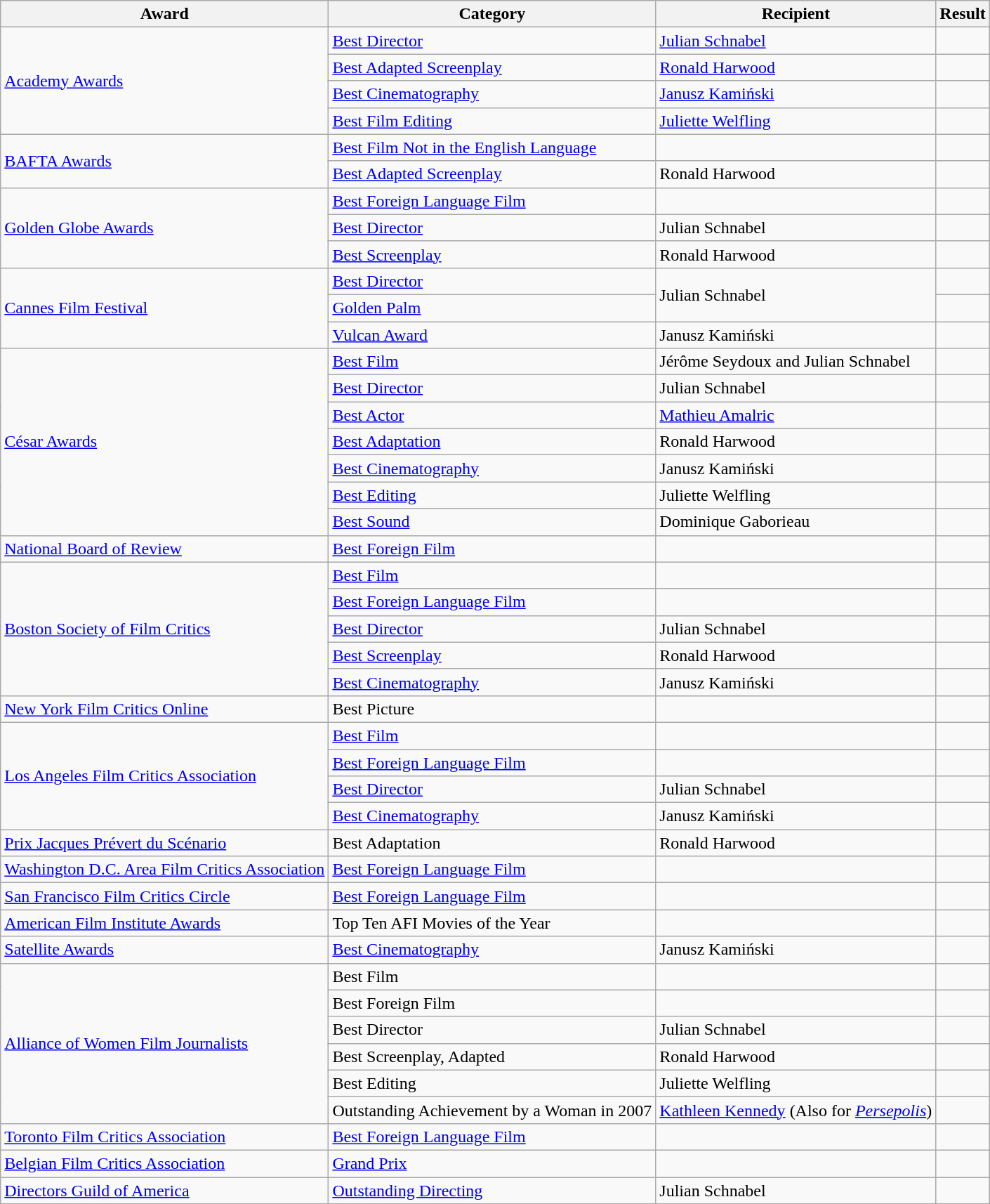<table class="wikitable">
<tr>
<th>Award</th>
<th>Category</th>
<th>Recipient</th>
<th>Result</th>
</tr>
<tr>
<td rowspan=4><a href='#'>Academy Awards</a></td>
<td><a href='#'>Best Director</a></td>
<td><a href='#'>Julian Schnabel</a></td>
<td></td>
</tr>
<tr>
<td><a href='#'>Best Adapted Screenplay</a></td>
<td><a href='#'>Ronald Harwood</a></td>
<td></td>
</tr>
<tr>
<td><a href='#'>Best Cinematography</a></td>
<td><a href='#'>Janusz Kamiński</a></td>
<td></td>
</tr>
<tr>
<td><a href='#'>Best Film Editing</a></td>
<td><a href='#'>Juliette Welfling</a></td>
<td></td>
</tr>
<tr>
<td rowspan=2><a href='#'>BAFTA Awards</a></td>
<td><a href='#'>Best Film Not in the English Language</a></td>
<td></td>
<td></td>
</tr>
<tr>
<td><a href='#'>Best Adapted Screenplay</a></td>
<td>Ronald Harwood</td>
<td></td>
</tr>
<tr>
<td rowspan=3><a href='#'>Golden Globe Awards</a></td>
<td><a href='#'>Best Foreign Language Film</a></td>
<td></td>
<td></td>
</tr>
<tr>
<td><a href='#'>Best Director</a></td>
<td>Julian Schnabel</td>
<td></td>
</tr>
<tr>
<td><a href='#'>Best Screenplay</a></td>
<td>Ronald Harwood</td>
<td></td>
</tr>
<tr>
<td rowspan=3><a href='#'>Cannes Film Festival</a></td>
<td><a href='#'>Best Director</a></td>
<td rowspan=2>Julian Schnabel</td>
<td></td>
</tr>
<tr>
<td><a href='#'>Golden Palm</a></td>
<td></td>
</tr>
<tr>
<td><a href='#'>Vulcan Award</a></td>
<td>Janusz Kamiński</td>
<td></td>
</tr>
<tr>
<td rowspan=7><a href='#'>César Awards</a></td>
<td><a href='#'>Best Film</a></td>
<td>Jérôme Seydoux and Julian Schnabel</td>
<td></td>
</tr>
<tr>
<td><a href='#'>Best Director</a></td>
<td>Julian Schnabel</td>
<td></td>
</tr>
<tr>
<td><a href='#'>Best Actor</a></td>
<td><a href='#'>Mathieu Amalric</a></td>
<td></td>
</tr>
<tr>
<td><a href='#'>Best Adaptation</a></td>
<td>Ronald Harwood</td>
<td></td>
</tr>
<tr>
<td><a href='#'>Best Cinematography</a></td>
<td>Janusz Kamiński</td>
<td></td>
</tr>
<tr>
<td><a href='#'>Best Editing</a></td>
<td>Juliette Welfling</td>
<td></td>
</tr>
<tr>
<td><a href='#'>Best Sound</a></td>
<td>Dominique Gaborieau</td>
<td></td>
</tr>
<tr>
<td><a href='#'>National Board of Review</a></td>
<td><a href='#'>Best Foreign Film</a></td>
<td></td>
<td></td>
</tr>
<tr>
<td rowspan=5><a href='#'>Boston Society of Film Critics</a></td>
<td><a href='#'>Best Film</a></td>
<td></td>
<td></td>
</tr>
<tr>
<td><a href='#'>Best Foreign Language Film</a></td>
<td></td>
<td></td>
</tr>
<tr>
<td><a href='#'>Best Director</a></td>
<td>Julian Schnabel</td>
<td></td>
</tr>
<tr>
<td><a href='#'>Best Screenplay</a></td>
<td>Ronald Harwood</td>
<td></td>
</tr>
<tr>
<td><a href='#'>Best Cinematography</a></td>
<td>Janusz Kamiński</td>
<td></td>
</tr>
<tr>
<td><a href='#'>New York Film Critics Online</a></td>
<td>Best Picture</td>
<td></td>
<td></td>
</tr>
<tr>
<td rowspan=4><a href='#'>Los Angeles Film Critics Association</a></td>
<td><a href='#'>Best Film</a></td>
<td></td>
<td></td>
</tr>
<tr>
<td><a href='#'>Best Foreign Language Film</a></td>
<td></td>
<td></td>
</tr>
<tr>
<td><a href='#'>Best Director</a></td>
<td>Julian Schnabel</td>
<td></td>
</tr>
<tr>
<td><a href='#'>Best Cinematography</a></td>
<td>Janusz Kamiński</td>
<td></td>
</tr>
<tr>
<td><a href='#'>Prix Jacques Prévert du Scénario</a></td>
<td>Best Adaptation</td>
<td>Ronald Harwood</td>
<td></td>
</tr>
<tr>
<td><a href='#'>Washington D.C. Area Film Critics Association</a></td>
<td><a href='#'>Best Foreign Language Film</a></td>
<td></td>
<td></td>
</tr>
<tr>
<td><a href='#'>San Francisco Film Critics Circle</a></td>
<td><a href='#'>Best Foreign Language Film</a></td>
<td></td>
<td></td>
</tr>
<tr>
<td><a href='#'>American Film Institute Awards</a></td>
<td>Top Ten AFI Movies of the Year</td>
<td></td>
<td></td>
</tr>
<tr>
<td><a href='#'>Satellite Awards</a></td>
<td><a href='#'>Best Cinematography</a></td>
<td>Janusz Kamiński</td>
<td></td>
</tr>
<tr>
<td rowspan=6><a href='#'>Alliance of Women Film Journalists</a></td>
<td>Best Film</td>
<td></td>
<td></td>
</tr>
<tr>
<td>Best Foreign Film</td>
<td></td>
<td></td>
</tr>
<tr>
<td>Best Director</td>
<td>Julian Schnabel</td>
<td></td>
</tr>
<tr>
<td>Best Screenplay, Adapted</td>
<td>Ronald Harwood</td>
<td></td>
</tr>
<tr>
<td>Best Editing</td>
<td>Juliette Welfling</td>
<td></td>
</tr>
<tr>
<td>Outstanding Achievement by a Woman in 2007</td>
<td><a href='#'>Kathleen Kennedy</a> (Also for <em><a href='#'>Persepolis</a></em>)</td>
<td></td>
</tr>
<tr>
<td><a href='#'>Toronto Film Critics Association</a></td>
<td><a href='#'>Best Foreign Language Film</a></td>
<td></td>
<td></td>
</tr>
<tr>
<td><a href='#'>Belgian Film Critics Association</a></td>
<td><a href='#'>Grand Prix</a></td>
<td></td>
<td></td>
</tr>
<tr>
<td><a href='#'>Directors Guild of America</a></td>
<td><a href='#'>Outstanding Directing</a></td>
<td>Julian Schnabel</td>
<td></td>
</tr>
</table>
